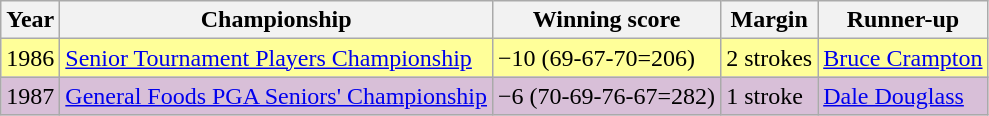<table class="wikitable">
<tr>
<th>Year</th>
<th>Championship</th>
<th>Winning score</th>
<th>Margin</th>
<th>Runner-up</th>
</tr>
<tr style="background:#ff9;">
<td>1986</td>
<td><a href='#'>Senior Tournament Players Championship</a></td>
<td>−10 (69-67-70=206)</td>
<td>2 strokes</td>
<td> <a href='#'>Bruce Crampton</a></td>
</tr>
<tr style="background:thistle;">
<td>1987</td>
<td><a href='#'>General Foods PGA Seniors' Championship</a></td>
<td>−6 (70-69-76-67=282)</td>
<td>1 stroke</td>
<td> <a href='#'>Dale Douglass</a></td>
</tr>
</table>
